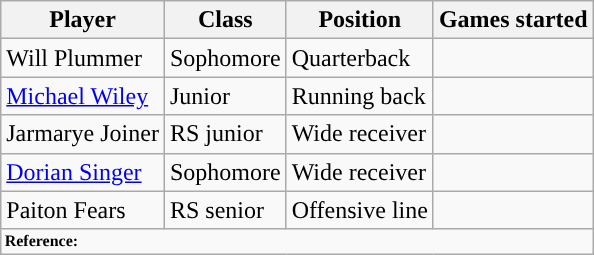<table class="wikitable">
<tr>
<th style="text-align:center; ">Player</th>
<th style="text-align:center; ">Class</th>
<th style="text-align:center; ">Position</th>
<th style="text-align:center; ">Games started</th>
</tr>
<tr>
<td>Will Plummer</td>
<td>Sophomore</td>
<td>Quarterback</td>
<td></td>
</tr>
<tr>
<td><a href='#'>Michael Wiley</a></td>
<td>Junior</td>
<td>Running back</td>
<td></td>
</tr>
<tr>
<td>Jarmarye Joiner</td>
<td>RS junior</td>
<td>Wide receiver</td>
<td></td>
</tr>
<tr>
<td><a href='#'>Dorian Singer</a></td>
<td>Sophomore</td>
<td>Wide receiver</td>
<td></td>
</tr>
<tr>
<td>Paiton Fears</td>
<td>RS senior</td>
<td>Offensive line</td>
<td></td>
</tr>
<tr>
<td colspan="4"  style="font-size:8pt; text-align:left;"><strong>Reference:</strong></td>
</tr>
</table>
